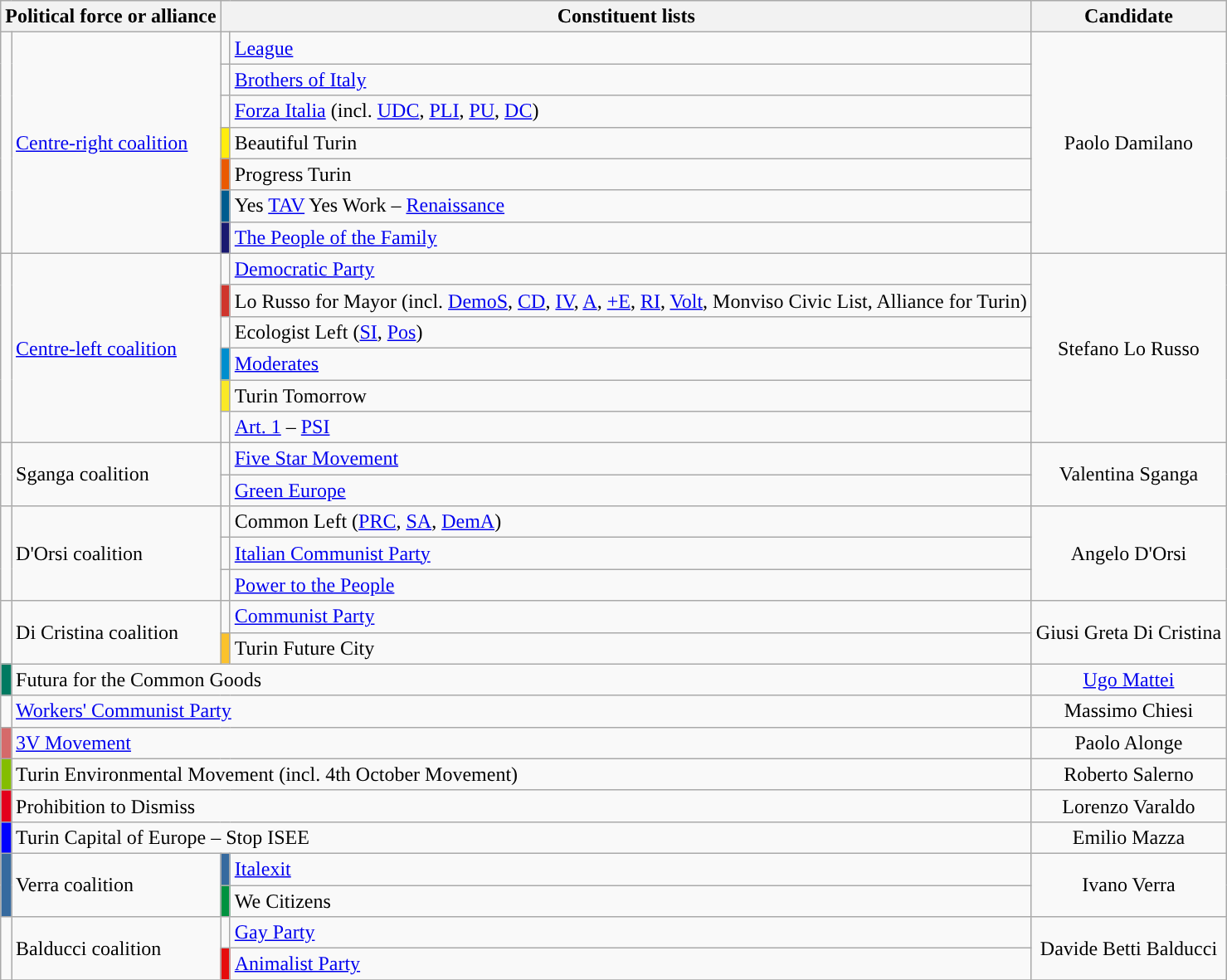<table class=wikitable style=text-align:left>
<tr>
<th colspan=2>Political force or alliance</th>
<th colspan=2>Constituent lists</th>
<th>Candidate</th>
</tr>
<tr>
<td rowspan=7 style="background:"></td>
<td rowspan=7><a href='#'>Centre-right coalition</a></td>
<td></td>
<td style="text-align:left;"><a href='#'>League</a></td>
<td rowspan=7 style="text-align:center;">Paolo Damilano</td>
</tr>
<tr>
<td></td>
<td style="text-align:left;"><a href='#'>Brothers of Italy</a></td>
</tr>
<tr>
<td></td>
<td style="text-align:left;"><a href='#'>Forza Italia</a> (incl. <a href='#'>UDC</a>, <a href='#'>PLI</a>, <a href='#'>PU</a>, <a href='#'>DC</a>)</td>
</tr>
<tr>
<td bgcolor="FFED0D"></td>
<td style="text-align:left;">Beautiful Turin</td>
</tr>
<tr>
<td bgcolor="#EA5A01"></td>
<td style="text-align:left;">Progress Turin</td>
</tr>
<tr>
<td bgcolor="#005C8F"></td>
<td style="text-align:left;">Yes <a href='#'>TAV</a> Yes Work – <a href='#'>Renaissance</a></td>
</tr>
<tr>
<td bgcolor="#191970"></td>
<td style="text-align:left;"><a href='#'>The People of the Family</a></td>
</tr>
<tr>
<td rowspan="6" style="background-color:"></td>
<td rowspan=6><a href='#'>Centre-left coalition</a></td>
<td></td>
<td style="text-align:left;"><a href='#'>Democratic Party</a></td>
<td rowspan=6 style="text-align:center;">Stefano Lo Russo</td>
</tr>
<tr>
<td bgcolor="#CF352D"></td>
<td style="text-align:left;">Lo Russo for Mayor (incl. <a href='#'>DemoS</a>, <a href='#'>CD</a>, <a href='#'>IV</a>, <a href='#'>A</a>, <a href='#'>+E</a>, <a href='#'>RI</a>, <a href='#'>Volt</a>, Monviso Civic List, Alliance for Turin)</td>
</tr>
<tr>
<td></td>
<td style="text-align:left;">Ecologist Left (<a href='#'>SI</a>, <a href='#'>Pos</a>)</td>
</tr>
<tr>
<td bgcolor="#008ECE"></td>
<td style="text-align:left;"><a href='#'>Moderates</a></td>
</tr>
<tr>
<td bgcolor="#FAE927"></td>
<td style="text-align:left;">Turin Tomorrow</td>
</tr>
<tr>
<td></td>
<td style="text-align:left;"><a href='#'>Art. 1</a> – <a href='#'>PSI</a></td>
</tr>
<tr>
<td rowspan=2></td>
<td rowspan=2>Sganga coalition</td>
<td></td>
<td style="text-align:left;"><a href='#'>Five Star Movement</a></td>
<td rowspan=2 style="text-align:center;">Valentina Sganga</td>
</tr>
<tr>
<td></td>
<td style="text-align:left;"><a href='#'>Green Europe</a></td>
</tr>
<tr>
<td rowspan="3"></td>
<td rowspan="3">D'Orsi coalition</td>
<td></td>
<td>Common Left (<a href='#'>PRC</a>, <a href='#'>SA</a>, <a href='#'>DemA</a>)</td>
<td rowspan=3 style="text-align:center;">Angelo D'Orsi</td>
</tr>
<tr>
<td></td>
<td><a href='#'>Italian Communist Party</a></td>
</tr>
<tr>
<td></td>
<td><a href='#'>Power to the People</a></td>
</tr>
<tr>
<td rowspan="2"></td>
<td rowspan="2">Di Cristina coalition</td>
<td></td>
<td><a href='#'>Communist Party</a></td>
<td rowspan="2" style="text-align:center;">Giusi Greta Di Cristina</td>
</tr>
<tr>
<td bgcolor="#FBC22D"></td>
<td>Turin Future City</td>
</tr>
<tr>
<td bgcolor="#007A61"></td>
<td colspan="3">Futura for the Common Goods</td>
<td style="text-align:center;"><a href='#'>Ugo Mattei</a></td>
</tr>
<tr>
<td></td>
<td colspan="3"><a href='#'>Workers' Communist Party</a></td>
<td style="text-align:center;">Massimo Chiesi</td>
</tr>
<tr>
<td bgcolor="#D56A6A"></td>
<td colspan="3"><a href='#'>3V Movement</a></td>
<td style="text-align:center;">Paolo Alonge</td>
</tr>
<tr>
<td bgcolor="#84BD00"></td>
<td colspan="3">Turin Environmental Movement (incl. 4th October Movement)</td>
<td style="text-align:center;">Roberto Salerno</td>
</tr>
<tr>
<td bgcolor="#E3001B"></td>
<td colspan="3">Prohibition to Dismiss</td>
<td style="text-align:center;">Lorenzo Varaldo</td>
</tr>
<tr>
<td bgcolor="#0102FD"></td>
<td colspan="3">Turin Capital of Europe – Stop ISEE</td>
<td style="text-align:center;">Emilio Mazza</td>
</tr>
<tr>
<td rowspan="2" bgcolor="#366A9F"></td>
<td rowspan="2">Verra coalition</td>
<td bgcolor="#366A9F"></td>
<td><a href='#'>Italexit</a></td>
<td rowspan="2" style="text-align:center;">Ivano Verra</td>
</tr>
<tr>
<td bgcolor="#00923F"></td>
<td>We Citizens</td>
</tr>
<tr>
<td rowspan="2"></td>
<td rowspan="2">Balducci coalition</td>
<td></td>
<td><a href='#'>Gay Party</a></td>
<td rowspan="2" style="text-align:center;">Davide Betti Balducci</td>
</tr>
<tr>
<td bgcolor="#E60C0C"></td>
<td><a href='#'>Animalist Party</a></td>
</tr>
<tr>
</tr>
</table>
